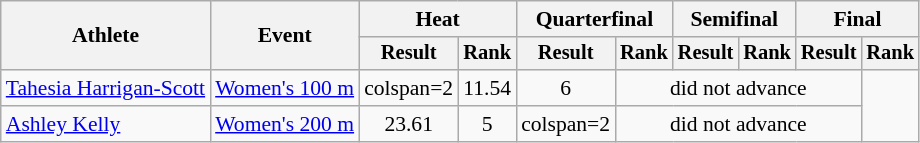<table class="wikitable" style="font-size:90%">
<tr>
<th rowspan="2">Athlete</th>
<th rowspan="2">Event</th>
<th colspan="2">Heat</th>
<th colspan="2">Quarterfinal</th>
<th colspan="2">Semifinal</th>
<th colspan="2">Final</th>
</tr>
<tr style="font-size:95%">
<th>Result</th>
<th>Rank</th>
<th>Result</th>
<th>Rank</th>
<th>Result</th>
<th>Rank</th>
<th>Result</th>
<th>Rank</th>
</tr>
<tr align=center>
<td align=left><a href='#'>Tahesia Harrigan-Scott</a></td>
<td align=left><a href='#'>Women's 100 m</a></td>
<td>colspan=2 </td>
<td>11.54</td>
<td>6</td>
<td colspan=4>did not advance</td>
</tr>
<tr align=center>
<td align=left><a href='#'>Ashley Kelly</a></td>
<td align=left><a href='#'>Women's 200 m</a></td>
<td>23.61</td>
<td>5</td>
<td>colspan=2 </td>
<td colspan=4>did not advance</td>
</tr>
</table>
